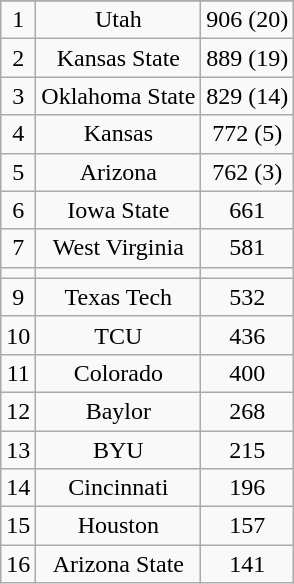<table class="wikitable" style="display: inline-table;">
<tr align="center">
</tr>
<tr align="center">
<td>1</td>
<td>Utah</td>
<td>906 (20)</td>
</tr>
<tr align="center">
<td>2</td>
<td>Kansas State</td>
<td>889 (19)</td>
</tr>
<tr align="center">
<td>3</td>
<td>Oklahoma State</td>
<td>829 (14)</td>
</tr>
<tr align="center">
<td>4</td>
<td>Kansas</td>
<td>772 (5)</td>
</tr>
<tr align="center">
<td>5</td>
<td>Arizona</td>
<td>762 (3)</td>
</tr>
<tr align="center">
<td>6</td>
<td>Iowa State</td>
<td>661</td>
</tr>
<tr align="center">
<td>7</td>
<td>West Virginia</td>
<td>581</td>
</tr>
<tr align="center">
<td style=><strong></strong></td>
<td style=><strong></strong></td>
<td style=><strong></strong></td>
</tr>
<tr align="center">
<td>9</td>
<td>Texas Tech</td>
<td>532</td>
</tr>
<tr align="center">
<td>10</td>
<td>TCU</td>
<td>436</td>
</tr>
<tr align="center">
<td>11</td>
<td>Colorado</td>
<td>400</td>
</tr>
<tr align="center">
<td>12</td>
<td>Baylor</td>
<td>268</td>
</tr>
<tr align="center">
<td>13</td>
<td>BYU</td>
<td>215</td>
</tr>
<tr align="center">
<td>14</td>
<td>Cincinnati</td>
<td>196</td>
</tr>
<tr align="center">
<td>15</td>
<td>Houston</td>
<td>157</td>
</tr>
<tr align="center">
<td>16</td>
<td>Arizona State</td>
<td>141</td>
</tr>
</table>
